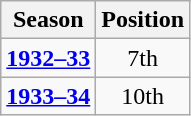<table class="wikitable" style="text-align:center;">
<tr>
<th><strong>Season</strong></th>
<th><strong>Position</strong></th>
</tr>
<tr --->
<td><strong><a href='#'>1932–33</a></strong></td>
<td>7th</td>
</tr>
<tr --->
<td><strong><a href='#'>1933–34</a></strong></td>
<td>10th</td>
</tr>
</table>
